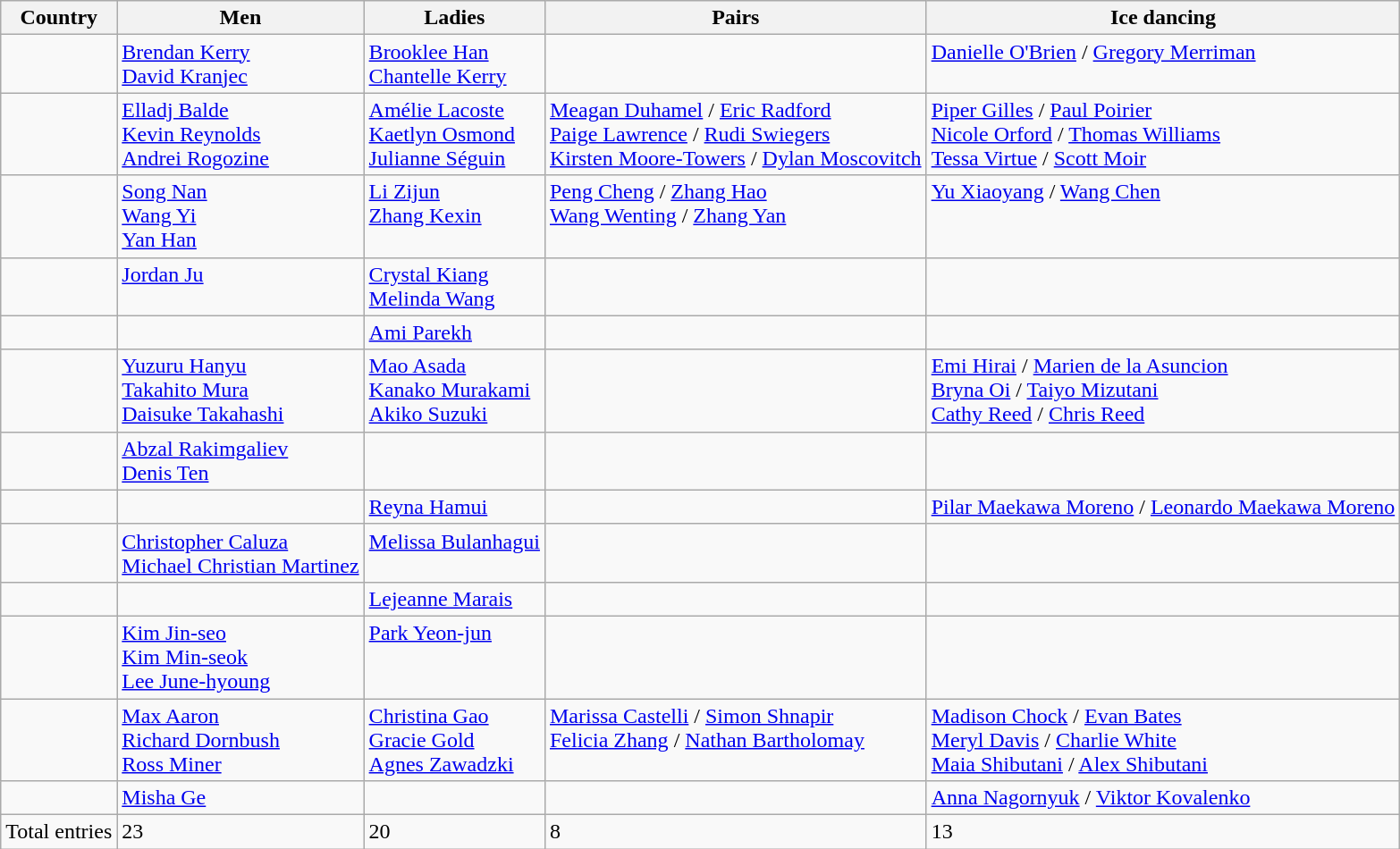<table class="wikitable">
<tr>
<th>Country</th>
<th>Men</th>
<th>Ladies</th>
<th>Pairs</th>
<th>Ice dancing</th>
</tr>
<tr valign="top">
<td></td>
<td><a href='#'>Brendan Kerry</a> <br> <a href='#'>David Kranjec</a></td>
<td><a href='#'>Brooklee Han</a> <br> <a href='#'>Chantelle Kerry</a></td>
<td></td>
<td><a href='#'>Danielle O'Brien</a> / <a href='#'>Gregory Merriman</a></td>
</tr>
<tr valign="top">
<td></td>
<td><a href='#'>Elladj Balde</a> <br> <a href='#'>Kevin Reynolds</a> <br> <a href='#'>Andrei Rogozine</a></td>
<td><a href='#'>Amélie Lacoste</a> <br> <a href='#'>Kaetlyn Osmond</a> <br> <a href='#'>Julianne Séguin</a></td>
<td><a href='#'>Meagan Duhamel</a> / <a href='#'>Eric Radford</a> <br> <a href='#'>Paige Lawrence</a> / <a href='#'>Rudi Swiegers</a> <br> <a href='#'>Kirsten Moore-Towers</a> / <a href='#'>Dylan Moscovitch</a></td>
<td><a href='#'>Piper Gilles</a> / <a href='#'>Paul Poirier</a> <br> <a href='#'>Nicole Orford</a> / <a href='#'>Thomas Williams</a> <br> <a href='#'>Tessa Virtue</a> / <a href='#'>Scott Moir</a></td>
</tr>
<tr valign="top">
<td></td>
<td><a href='#'>Song Nan</a> <br> <a href='#'>Wang Yi</a> <br> <a href='#'>Yan Han</a></td>
<td><a href='#'>Li Zijun</a> <br> <a href='#'>Zhang Kexin</a></td>
<td><a href='#'>Peng Cheng</a> / <a href='#'>Zhang Hao</a> <br> <a href='#'>Wang Wenting</a> / <a href='#'>Zhang Yan</a></td>
<td><a href='#'>Yu Xiaoyang</a> / <a href='#'>Wang Chen</a></td>
</tr>
<tr valign="top">
<td></td>
<td><a href='#'>Jordan Ju</a></td>
<td><a href='#'>Crystal Kiang</a> <br> <a href='#'>Melinda Wang</a></td>
<td></td>
<td></td>
</tr>
<tr valign="top">
<td></td>
<td></td>
<td><a href='#'>Ami Parekh</a></td>
<td></td>
<td></td>
</tr>
<tr valign="top">
<td></td>
<td><a href='#'>Yuzuru Hanyu</a> <br> <a href='#'>Takahito Mura</a> <br> <a href='#'>Daisuke Takahashi</a></td>
<td><a href='#'>Mao Asada</a> <br> <a href='#'>Kanako Murakami</a> <br> <a href='#'>Akiko Suzuki</a></td>
<td></td>
<td><a href='#'>Emi Hirai</a> / <a href='#'>Marien de la Asuncion</a> <br> <a href='#'>Bryna Oi</a> / <a href='#'>Taiyo Mizutani</a> <br> <a href='#'>Cathy Reed</a> / <a href='#'>Chris Reed</a></td>
</tr>
<tr valign="top">
<td></td>
<td><a href='#'>Abzal Rakimgaliev</a> <br> <a href='#'>Denis Ten</a></td>
<td></td>
<td></td>
<td></td>
</tr>
<tr valign="top">
<td></td>
<td></td>
<td><a href='#'>Reyna Hamui</a></td>
<td></td>
<td><a href='#'>Pilar Maekawa Moreno</a> / <a href='#'>Leonardo Maekawa Moreno</a></td>
</tr>
<tr valign="top">
<td></td>
<td><a href='#'>Christopher Caluza</a> <br> <a href='#'>Michael Christian Martinez</a></td>
<td><a href='#'>Melissa Bulanhagui</a></td>
<td></td>
<td></td>
</tr>
<tr valign="top">
<td></td>
<td></td>
<td><a href='#'>Lejeanne Marais</a></td>
<td></td>
<td></td>
</tr>
<tr valign="top">
<td></td>
<td><a href='#'>Kim Jin-seo</a> <br> <a href='#'>Kim Min-seok</a> <br> <a href='#'>Lee June-hyoung</a></td>
<td><a href='#'>Park Yeon-jun</a></td>
<td></td>
<td></td>
</tr>
<tr valign="top">
<td></td>
<td><a href='#'>Max Aaron</a> <br> <a href='#'>Richard Dornbush</a> <br> <a href='#'>Ross Miner</a></td>
<td><a href='#'>Christina Gao</a> <br> <a href='#'>Gracie Gold</a> <br> <a href='#'>Agnes Zawadzki</a></td>
<td><a href='#'>Marissa Castelli</a> / <a href='#'>Simon Shnapir</a> <br> <a href='#'>Felicia Zhang</a> / <a href='#'>Nathan Bartholomay</a></td>
<td><a href='#'>Madison Chock</a> / <a href='#'>Evan Bates</a> <br> <a href='#'>Meryl Davis</a> / <a href='#'>Charlie White</a> <br> <a href='#'>Maia Shibutani</a> / <a href='#'>Alex Shibutani</a></td>
</tr>
<tr valign="top">
<td></td>
<td><a href='#'>Misha Ge</a></td>
<td></td>
<td></td>
<td><a href='#'>Anna Nagornyuk</a> / <a href='#'>Viktor Kovalenko</a></td>
</tr>
<tr valign="top">
<td>Total entries</td>
<td>23</td>
<td>20</td>
<td>8</td>
<td>13</td>
</tr>
</table>
